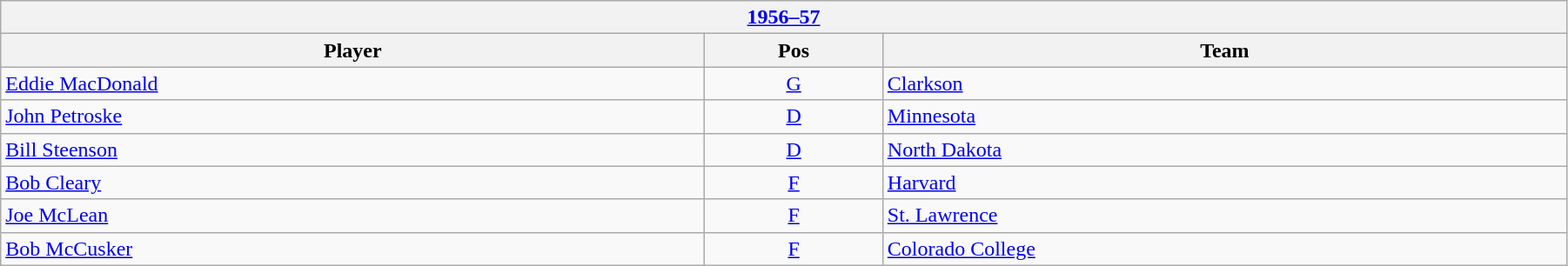<table class="wikitable" width=95%>
<tr>
<th colspan=3><a href='#'>1956–57</a></th>
</tr>
<tr>
<th>Player</th>
<th>Pos</th>
<th>Team</th>
</tr>
<tr>
<td><a href='#'>Eddie MacDonald</a></td>
<td style="text-align:center;"><a href='#'>G</a></td>
<td><a href='#'>Clarkson</a></td>
</tr>
<tr>
<td><a href='#'>John Petroske</a></td>
<td style="text-align:center;"><a href='#'>D</a></td>
<td><a href='#'>Minnesota</a></td>
</tr>
<tr>
<td><a href='#'>Bill Steenson</a></td>
<td style="text-align:center;"><a href='#'>D</a></td>
<td><a href='#'>North Dakota</a></td>
</tr>
<tr>
<td><a href='#'>Bob Cleary</a></td>
<td style="text-align:center;"><a href='#'>F</a></td>
<td><a href='#'>Harvard</a></td>
</tr>
<tr>
<td><a href='#'>Joe McLean</a></td>
<td style="text-align:center;"><a href='#'>F</a></td>
<td><a href='#'>St. Lawrence</a></td>
</tr>
<tr>
<td><a href='#'>Bob McCusker</a></td>
<td style="text-align:center;"><a href='#'>F</a></td>
<td><a href='#'>Colorado College</a></td>
</tr>
</table>
